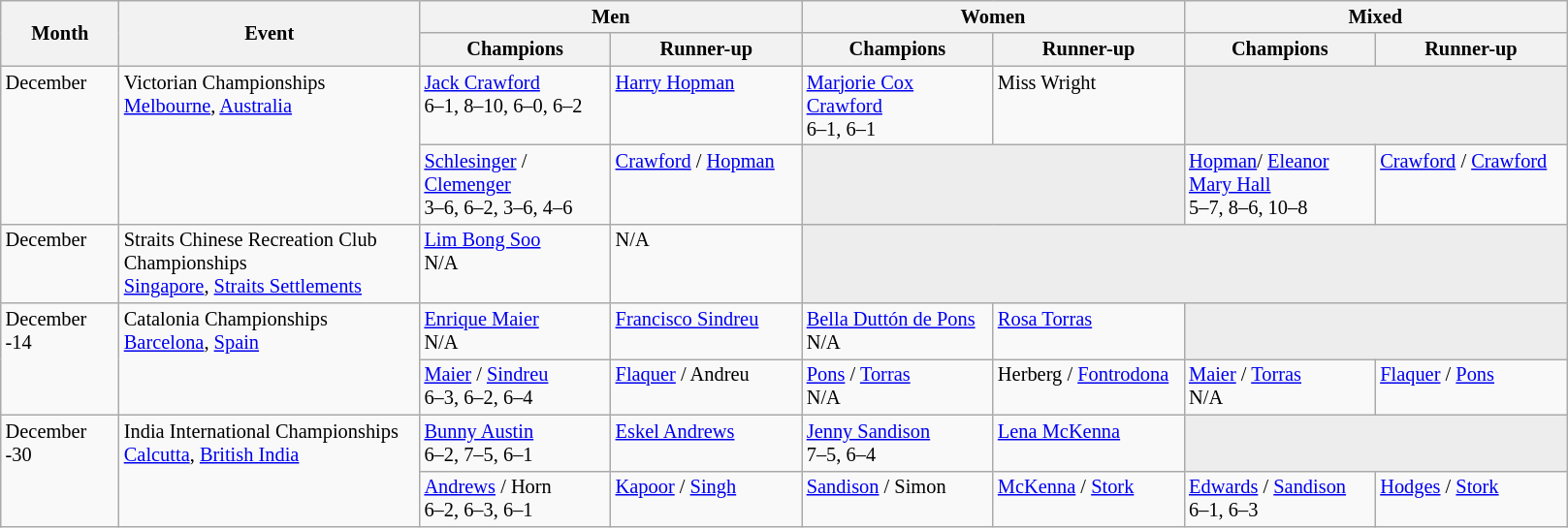<table class="wikitable" style="font-size:85%;">
<tr>
<th rowspan="2" style="width:75px;">Month</th>
<th rowspan="2" style="width:200px;">Event</th>
<th colspan="2" style="width:250px;">Men</th>
<th colspan="2" style="width:250px;">Women</th>
<th colspan="2" style="width:250px;">Mixed</th>
</tr>
<tr>
<th style="width:125px;">Champions</th>
<th style="width:125px;">Runner-up</th>
<th style="width:125px;">Champions</th>
<th style="width:125px;">Runner-up</th>
<th style="width:125px;">Champions</th>
<th style="width:125px;">Runner-up</th>
</tr>
<tr valign=top>
<td rowspan="2">December</td>
<td rowspan="2">Victorian Championships<br><a href='#'>Melbourne</a>, <a href='#'>Australia</a></td>
<td> <a href='#'>Jack Crawford</a><br>6–1, 8–10, 6–0, 6–2</td>
<td> <a href='#'>Harry Hopman</a></td>
<td> <a href='#'>Marjorie Cox Crawford</a><br>6–1, 6–1</td>
<td>Miss Wright</td>
<td style="background:#ededed;" colspan="2"></td>
</tr>
<tr valign=top>
<td><a href='#'>Schlesinger</a> /  <a href='#'>Clemenger</a><br>3–6, 6–2, 3–6, 4–6</td>
<td> <a href='#'>Crawford</a> /  <a href='#'>Hopman</a></td>
<td style="background:#ededed;" colspan="2"></td>
<td> <a href='#'>Hopman</a>/ <a href='#'>Eleanor Mary Hall</a><br>5–7, 8–6, 10–8</td>
<td> <a href='#'>Crawford</a> /  <a href='#'>Crawford</a></td>
</tr>
<tr valign=top>
<td>December</td>
<td>Straits Chinese Recreation Club Championships<br><a href='#'>Singapore</a>, <a href='#'>Straits Settlements</a></td>
<td>  <a href='#'>Lim Bong Soo</a><br>N/A</td>
<td>N/A</td>
<td style="background:#ededed;" colspan="4"></td>
</tr>
<tr valign=top>
<td rowspan=2>December -14</td>
<td rowspan=2>Catalonia Championships<br><a href='#'>Barcelona</a>, <a href='#'>Spain</a></td>
<td> <a href='#'>Enrique Maier</a><br>N/A</td>
<td> <a href='#'>Francisco Sindreu</a></td>
<td> <a href='#'>Bella Duttón de Pons</a><br>N/A</td>
<td> <a href='#'>Rosa Torras</a></td>
<td style="background:#ededed;" colspan="2"></td>
</tr>
<tr valign=top>
<td> <a href='#'>Maier</a> /  <a href='#'>Sindreu</a><br>6–3, 6–2, 6–4</td>
<td> <a href='#'>Flaquer</a> /  Andreu</td>
<td> <a href='#'>Pons</a> /  <a href='#'>Torras</a><br>N/A</td>
<td> Herberg /  <a href='#'>Fontrodona</a></td>
<td> <a href='#'>Maier</a> /  <a href='#'>Torras</a><br>N/A</td>
<td> <a href='#'>Flaquer</a> /  <a href='#'>Pons</a></td>
</tr>
<tr valign=top>
<td rowspan="2">December -30</td>
<td rowspan="2">India International Championships<br><a href='#'>Calcutta</a>, <a href='#'>British India</a></td>
<td> <a href='#'>Bunny Austin</a><br>6–2, 7–5, 6–1</td>
<td> <a href='#'>Eskel Andrews</a></td>
<td> <a href='#'>Jenny Sandison</a><br>7–5, 6–4</td>
<td> <a href='#'>Lena McKenna</a></td>
<td style="background:#ededed;" colspan="2"></td>
</tr>
<tr valign=top>
<td> <a href='#'>Andrews</a> /  Horn<br>6–2, 6–3, 6–1</td>
<td> <a href='#'>Kapoor</a> /  <a href='#'>Singh</a></td>
<td> <a href='#'>Sandison</a> /  Simon</td>
<td> <a href='#'>McKenna</a> /  <a href='#'>Stork</a></td>
<td> <a href='#'>Edwards</a> /   <a href='#'>Sandison</a><br>6–1, 6–3</td>
<td> <a href='#'>Hodges</a> /  <a href='#'>Stork</a></td>
</tr>
</table>
